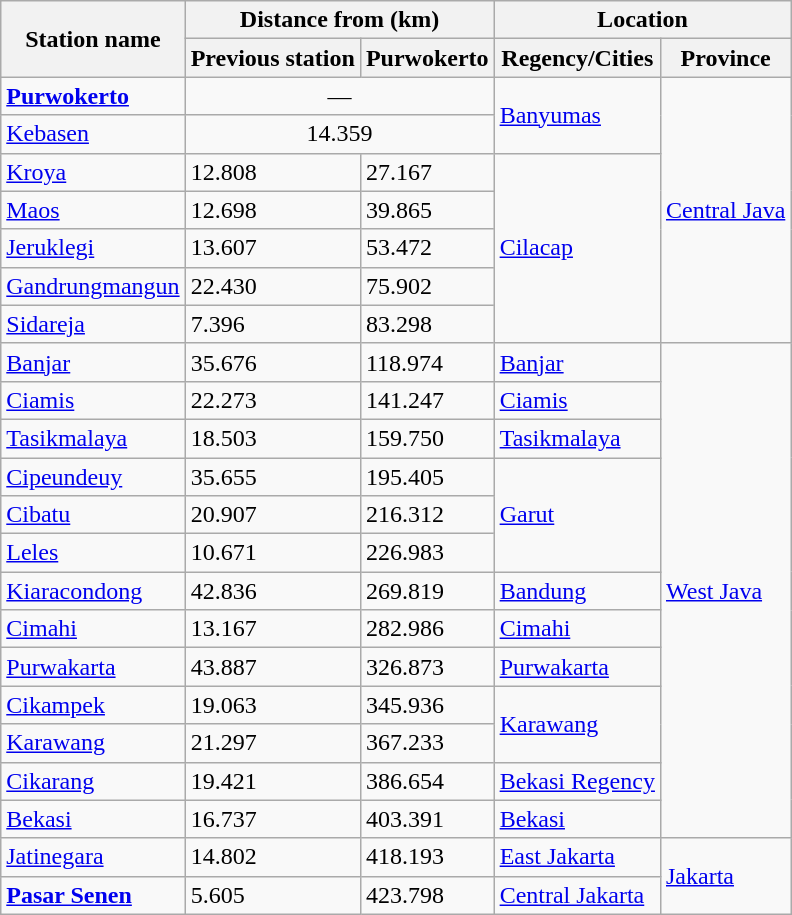<table class="wikitable" rules="all">
<tr>
<th rowspan="2">Station name</th>
<th colspan="2" style="width: 5em;">Distance from (km)</th>
<th colspan="2" style="width: 5em;">Location</th>
</tr>
<tr>
<th>Previous station</th>
<th>Purwokerto</th>
<th>Regency/Cities</th>
<th>Province</th>
</tr>
<tr>
<td><strong><a href='#'>Purwokerto</a></strong><small></small></td>
<td colspan="2" align="center">—</td>
<td rowspan="2"><a href='#'>Banyumas</a></td>
<td rowspan="7"><a href='#'>Central Java</a></td>
</tr>
<tr>
<td><a href='#'>Kebasen</a><small></small></td>
<td colspan="2" align="center">14.359</td>
</tr>
<tr>
<td><a href='#'>Kroya</a></td>
<td>12.808</td>
<td>27.167</td>
<td rowspan="5"><a href='#'>Cilacap</a></td>
</tr>
<tr>
<td><a href='#'>Maos</a></td>
<td>12.698</td>
<td>39.865</td>
</tr>
<tr>
<td><a href='#'>Jeruklegi</a></td>
<td>13.607</td>
<td>53.472</td>
</tr>
<tr>
<td><a href='#'>Gandrungmangun</a></td>
<td>22.430</td>
<td>75.902</td>
</tr>
<tr>
<td><a href='#'>Sidareja</a></td>
<td>7.396</td>
<td>83.298</td>
</tr>
<tr>
<td><a href='#'>Banjar</a></td>
<td>35.676</td>
<td>118.974</td>
<td><a href='#'>Banjar</a></td>
<td rowspan="13"><a href='#'>West Java</a></td>
</tr>
<tr>
<td><a href='#'>Ciamis</a></td>
<td>22.273</td>
<td>141.247</td>
<td><a href='#'>Ciamis</a></td>
</tr>
<tr>
<td><a href='#'>Tasikmalaya</a></td>
<td>18.503</td>
<td>159.750</td>
<td><a href='#'>Tasikmalaya</a></td>
</tr>
<tr>
<td><a href='#'>Cipeundeuy</a></td>
<td>35.655</td>
<td>195.405</td>
<td rowspan="3"><a href='#'>Garut</a></td>
</tr>
<tr>
<td><a href='#'>Cibatu</a></td>
<td>20.907</td>
<td>216.312</td>
</tr>
<tr>
<td><a href='#'>Leles</a></td>
<td>10.671</td>
<td>226.983</td>
</tr>
<tr>
<td><a href='#'>Kiaracondong</a></td>
<td>42.836</td>
<td>269.819</td>
<td><a href='#'>Bandung</a></td>
</tr>
<tr>
<td><a href='#'>Cimahi</a></td>
<td>13.167</td>
<td>282.986</td>
<td><a href='#'>Cimahi</a></td>
</tr>
<tr>
<td><a href='#'>Purwakarta</a></td>
<td>43.887</td>
<td>326.873</td>
<td><a href='#'>Purwakarta</a></td>
</tr>
<tr>
<td><a href='#'>Cikampek</a></td>
<td>19.063</td>
<td>345.936</td>
<td rowspan="2"><a href='#'>Karawang</a></td>
</tr>
<tr>
<td><a href='#'>Karawang</a></td>
<td>21.297</td>
<td>367.233</td>
</tr>
<tr>
<td><a href='#'>Cikarang</a></td>
<td>19.421</td>
<td>386.654</td>
<td><a href='#'>Bekasi Regency</a></td>
</tr>
<tr>
<td><a href='#'>Bekasi</a></td>
<td>16.737</td>
<td>403.391</td>
<td><a href='#'>Bekasi</a></td>
</tr>
<tr>
<td><a href='#'>Jatinegara</a><small></small></td>
<td>14.802</td>
<td>418.193</td>
<td><a href='#'>East Jakarta</a></td>
<td rowspan="2"><a href='#'>Jakarta</a></td>
</tr>
<tr>
<td><strong><a href='#'>Pasar Senen</a></strong><small></small></td>
<td>5.605</td>
<td>423.798</td>
<td><a href='#'>Central Jakarta</a></td>
</tr>
</table>
